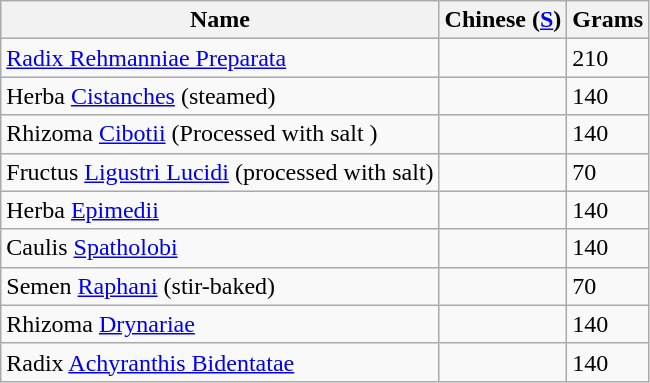<table class="wikitable sortable">
<tr>
<th>Name</th>
<th>Chinese (<a href='#'>S</a>)</th>
<th>Grams</th>
</tr>
<tr>
<td><a href='#'>Radix Rehmanniae Preparata</a></td>
<td></td>
<td>210</td>
</tr>
<tr>
<td>Herba <a href='#'>Cistanches</a> (steamed)</td>
<td></td>
<td>140</td>
</tr>
<tr>
<td>Rhizoma <a href='#'>Cibotii</a> (Processed with salt  )</td>
<td></td>
<td>140</td>
</tr>
<tr>
<td>Fructus <a href='#'>Ligustri Lucidi</a> (processed with salt)</td>
<td></td>
<td>70</td>
</tr>
<tr>
<td>Herba <a href='#'>Epimedii</a></td>
<td></td>
<td>140</td>
</tr>
<tr>
<td>Caulis <a href='#'>Spatholobi</a></td>
<td></td>
<td>140</td>
</tr>
<tr>
<td>Semen <a href='#'>Raphani</a> (stir-baked)</td>
<td></td>
<td>70</td>
</tr>
<tr>
<td>Rhizoma <a href='#'>Drynariae</a></td>
<td></td>
<td>140</td>
</tr>
<tr>
<td>Radix <a href='#'>Achyranthis Bidentatae</a></td>
<td></td>
<td>140</td>
</tr>
</table>
